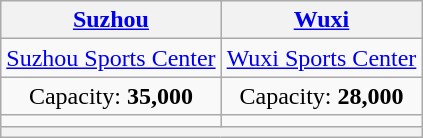<table class="wikitable" style="text-align:center">
<tr>
<th><a href='#'>Suzhou</a></th>
<th><a href='#'>Wuxi</a></th>
</tr>
<tr>
<td><a href='#'>Suzhou Sports Center</a></td>
<td><a href='#'>Wuxi Sports Center</a></td>
</tr>
<tr>
<td>Capacity: <strong>35,000</strong></td>
<td>Capacity: <strong>28,000</strong></td>
</tr>
<tr>
<td></td>
<td></td>
</tr>
<tr>
<th colspan="2" rowspan="4"></th>
</tr>
</table>
